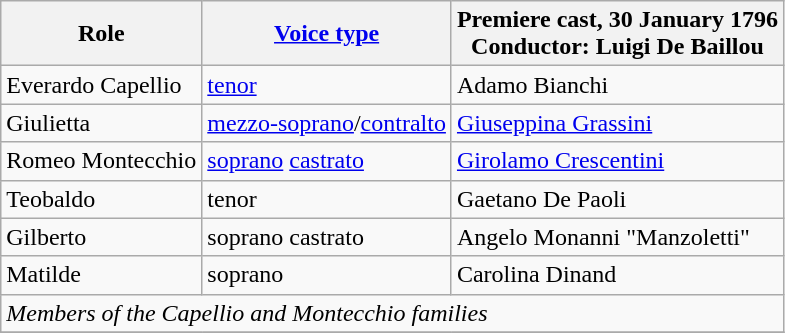<table class="wikitable">
<tr>
<th>Role</th>
<th><a href='#'>Voice type</a></th>
<th>Premiere cast, 30 January 1796<br>Conductor: Luigi De Baillou</th>
</tr>
<tr>
<td>Everardo Capellio</td>
<td><a href='#'>tenor</a></td>
<td>Adamo Bianchi</td>
</tr>
<tr>
<td>Giulietta</td>
<td><a href='#'>mezzo-soprano</a>/<a href='#'>contralto</a></td>
<td><a href='#'>Giuseppina Grassini</a></td>
</tr>
<tr>
<td>Romeo Montecchio</td>
<td><a href='#'>soprano</a> <a href='#'>castrato</a></td>
<td><a href='#'>Girolamo Crescentini</a></td>
</tr>
<tr>
<td>Teobaldo</td>
<td>tenor</td>
<td>Gaetano De Paoli</td>
</tr>
<tr>
<td>Gilberto</td>
<td>soprano castrato</td>
<td>Angelo Monanni "Manzoletti"</td>
</tr>
<tr>
<td>Matilde</td>
<td>soprano</td>
<td>Carolina Dinand</td>
</tr>
<tr>
<td colspan="3"><em>Members of the Capellio and Montecchio families</em></td>
</tr>
<tr>
</tr>
</table>
